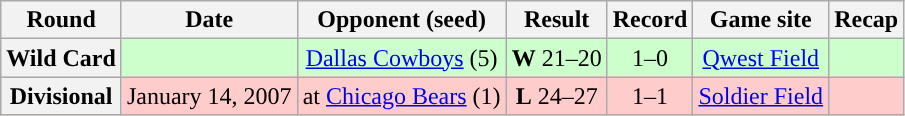<table class="wikitable" style="text-align:center">
<tr>
<th>Round</th>
<th>Date</th>
<th>Opponent (seed)</th>
<th>Result</th>
<th>Record</th>
<th>Game site</th>
<th>Recap</th>
</tr>
<tr style="background:#cfc">
<th>Wild Card</th>
<td></td>
<td><a href='#'>Dallas Cowboys</a> (5)</td>
<td><strong>W</strong> 21–20</td>
<td>1–0</td>
<td><a href='#'>Qwest Field</a></td>
<td></td>
</tr>
<tr style="background:#fcc">
<th>Divisional</th>
<td>January 14, 2007</td>
<td>at <a href='#'>Chicago Bears</a> (1)</td>
<td><strong>L</strong> 24–27 </td>
<td>1–1</td>
<td><a href='#'>Soldier Field</a></td>
<td></td>
</tr>
</table>
